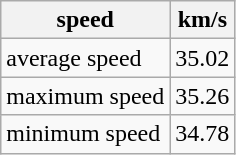<table class="wikitable">
<tr>
<th>speed</th>
<th>km/s</th>
</tr>
<tr>
<td>average speed</td>
<td>35.02</td>
</tr>
<tr>
<td>maximum speed</td>
<td>35.26</td>
</tr>
<tr>
<td>minimum speed</td>
<td>34.78</td>
</tr>
</table>
